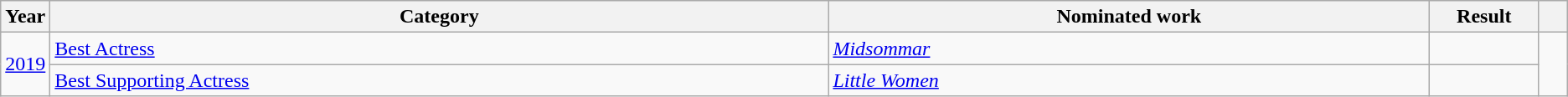<table class="wikitable sortable">
<tr>
<th scope="col" style="width:1em;">Year</th>
<th scope="col" style="width:39em;">Category</th>
<th scope="col" style="width:30em;">Nominated work</th>
<th scope="col" style="width:5em;">Result</th>
<th scope="col" style="width:1em;"class="unsortable"></th>
</tr>
<tr>
<td rowspan="2"><a href='#'>2019</a></td>
<td><a href='#'>Best Actress</a></td>
<td><em><a href='#'>Midsommar</a></em></td>
<td></td>
<td rowspan="2" align="center"></td>
</tr>
<tr>
<td><a href='#'>Best Supporting Actress</a></td>
<td><em><a href='#'>Little Women</a></em></td>
<td></td>
</tr>
</table>
